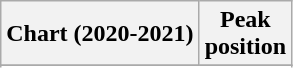<table class="wikitable sortable plainrowheaders" style="text-align:center">
<tr>
<th scope="col">Chart (2020-2021)</th>
<th scope="col">Peak<br>position</th>
</tr>
<tr>
</tr>
<tr>
</tr>
<tr>
</tr>
<tr>
</tr>
<tr>
</tr>
<tr>
</tr>
</table>
